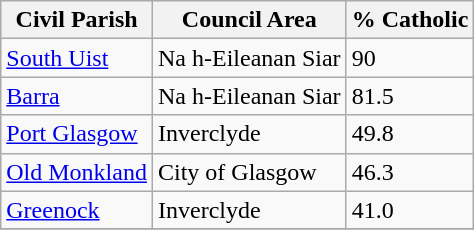<table class="wikitable">
<tr>
<th>Civil Parish</th>
<th>Council Area</th>
<th>% Catholic</th>
</tr>
<tr>
<td><a href='#'>South Uist</a></td>
<td>Na h-Eileanan Siar</td>
<td>90</td>
</tr>
<tr>
<td><a href='#'>Barra</a></td>
<td>Na h-Eileanan Siar</td>
<td>81.5</td>
</tr>
<tr>
<td><a href='#'>Port Glasgow</a></td>
<td>Inverclyde</td>
<td>49.8</td>
</tr>
<tr>
<td><a href='#'>Old Monkland</a></td>
<td>City of Glasgow</td>
<td>46.3</td>
</tr>
<tr>
<td><a href='#'>Greenock</a></td>
<td>Inverclyde</td>
<td>41.0</td>
</tr>
<tr>
</tr>
</table>
